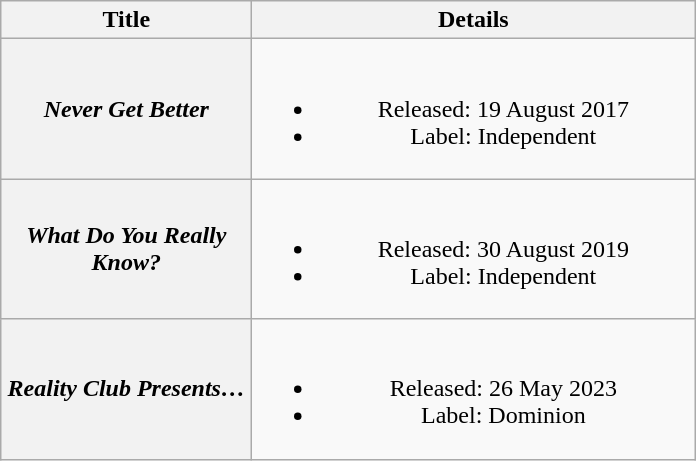<table class="wikitable plainrowheaders" style="text-align:center;">
<tr>
<th scope="col" style="width:10em;">Title</th>
<th scope="col" style="width:18em;">Details</th>
</tr>
<tr>
<th scope="row"><em>Never Get Better</em></th>
<td><br><ul><li>Released: 19 August 2017</li><li>Label: Independent</li></ul></td>
</tr>
<tr>
<th scope="row"><em>What Do You Really Know?</em></th>
<td><br><ul><li>Released: 30 August 2019</li><li>Label: Independent</li></ul></td>
</tr>
<tr>
<th scope="row"><em>Reality Club Presents…</em></th>
<td><br><ul><li>Released: 26 May 2023</li><li>Label: Dominion</li></ul></td>
</tr>
</table>
